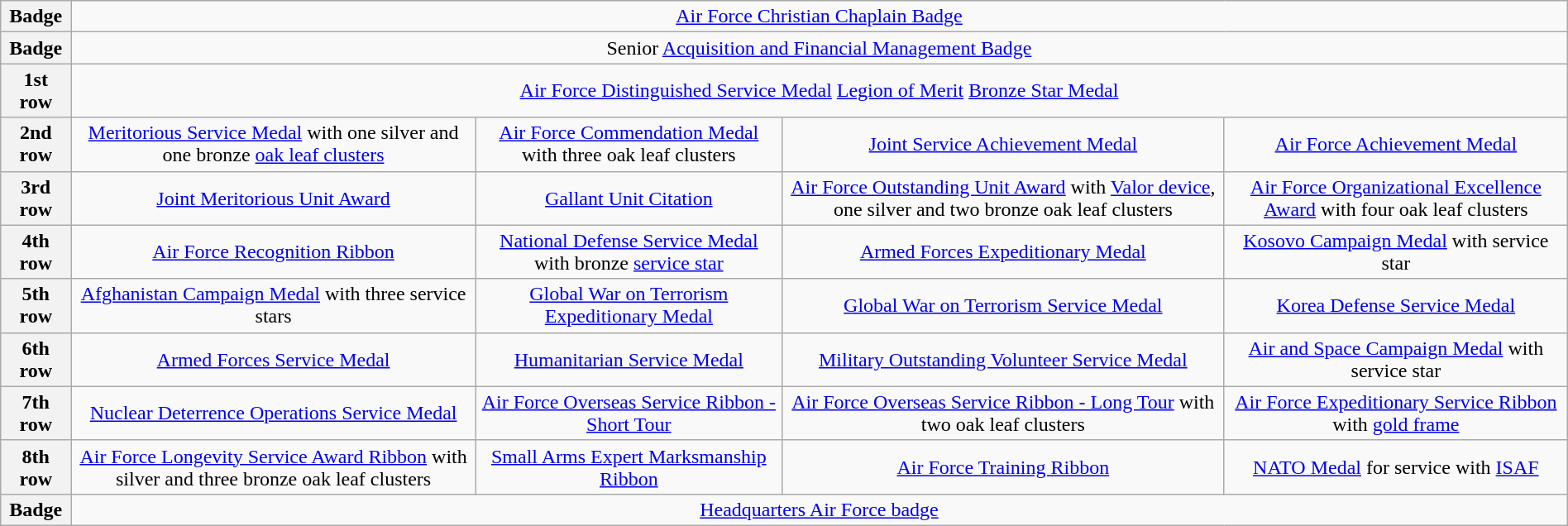<table class="wikitable" style="margin:1em auto; text-align:center;">
<tr>
<th>Badge</th>
<td colspan="4"><a href='#'>Air Force Christian Chaplain Badge</a></td>
</tr>
<tr>
<th>Badge</th>
<td colspan="4">Senior <a href='#'>Acquisition and Financial Management Badge</a></td>
</tr>
<tr>
<th>1st row</th>
<td colspan="4"><a href='#'>Air Force Distinguished Service Medal</a> <a href='#'>Legion of Merit</a> <a href='#'>Bronze Star Medal</a></td>
</tr>
<tr>
<th>2nd row</th>
<td><a href='#'>Meritorious Service Medal</a> with one silver and one bronze <a href='#'>oak leaf clusters</a></td>
<td><a href='#'>Air Force Commendation Medal</a> with three oak leaf clusters</td>
<td><a href='#'>Joint Service Achievement Medal</a></td>
<td><a href='#'>Air Force Achievement Medal</a></td>
</tr>
<tr>
<th>3rd row</th>
<td><a href='#'>Joint Meritorious Unit Award</a></td>
<td><a href='#'>Gallant Unit Citation</a></td>
<td><a href='#'>Air Force Outstanding Unit Award</a> with <a href='#'>Valor device</a>, one silver and two bronze oak leaf clusters</td>
<td><a href='#'>Air Force Organizational Excellence Award</a> with four oak leaf clusters</td>
</tr>
<tr>
<th>4th row</th>
<td><a href='#'>Air Force Recognition Ribbon</a></td>
<td><a href='#'>National Defense Service Medal</a> with bronze <a href='#'>service star</a></td>
<td><a href='#'>Armed Forces Expeditionary Medal</a></td>
<td><a href='#'>Kosovo Campaign Medal</a> with service star</td>
</tr>
<tr>
<th>5th row</th>
<td><a href='#'>Afghanistan Campaign Medal</a> with three service stars</td>
<td><a href='#'>Global War on Terrorism Expeditionary Medal</a></td>
<td><a href='#'>Global War on Terrorism Service Medal</a></td>
<td><a href='#'>Korea Defense Service Medal</a></td>
</tr>
<tr>
<th>6th row</th>
<td><a href='#'>Armed Forces Service Medal</a></td>
<td><a href='#'>Humanitarian Service Medal</a></td>
<td><a href='#'>Military Outstanding Volunteer Service Medal</a></td>
<td><a href='#'>Air and Space Campaign Medal</a> with service star</td>
</tr>
<tr>
<th>7th row</th>
<td><a href='#'>Nuclear Deterrence Operations Service Medal</a></td>
<td><a href='#'>Air Force Overseas Service Ribbon - Short Tour</a></td>
<td><a href='#'>Air Force Overseas Service Ribbon - Long Tour</a> with two oak leaf clusters</td>
<td><a href='#'>Air Force Expeditionary Service Ribbon</a> with <a href='#'>gold frame</a></td>
</tr>
<tr>
<th>8th row</th>
<td><a href='#'>Air Force Longevity Service Award Ribbon</a> with silver and three bronze oak leaf clusters</td>
<td><a href='#'>Small Arms Expert Marksmanship Ribbon</a></td>
<td><a href='#'>Air Force Training Ribbon</a></td>
<td><a href='#'>NATO Medal</a> for service with <a href='#'>ISAF</a></td>
</tr>
<tr>
<th>Badge</th>
<td colspan="4"><a href='#'>Headquarters Air Force badge</a></td>
</tr>
</table>
